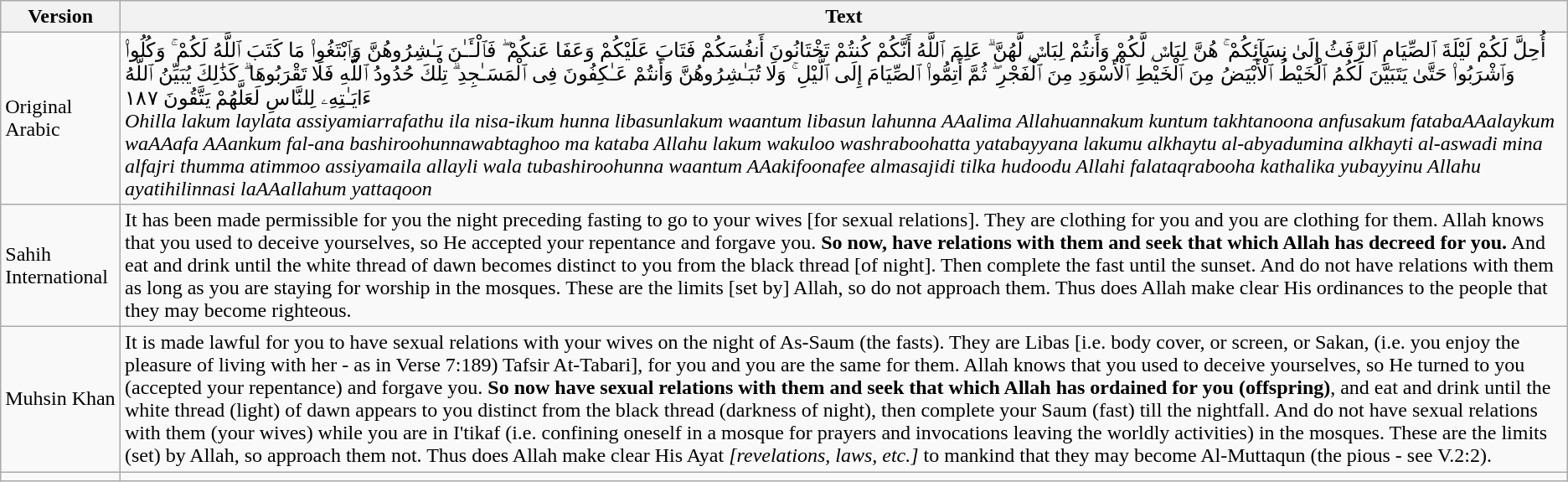<table class="wikitable">
<tr>
<th>Version</th>
<th>Text</th>
</tr>
<tr>
<td>Original Arabic</td>
<td>أُحِلَّ لَكُمْ لَيْلَةَ ٱلصِّيَامِ ٱلرَّفَثُ إِلَىٰ نِسَآئِكُمْ ۚ هُنَّ لِبَاسٌۭ لَّكُمْ وَأَنتُمْ لِبَاسٌۭ لَّهُنَّ ۗ عَلِمَ ٱللَّهُ أَنَّكُمْ كُنتُمْ تَخْتَانُونَ أَنفُسَكُمْ فَتَابَ عَلَيْكُمْ وَعَفَا عَنكُمْ ۖ فَٱلْـَٔـٰنَ بَـٰشِرُوهُنَّ وَٱبْتَغُوا۟ مَا كَتَبَ ٱللَّهُ لَكُمْ ۚ وَكُلُوا۟ وَٱشْرَبُوا۟ حَتَّىٰ يَتَبَيَّنَ لَكُمُ ٱلْخَيْطُ ٱلْأَبْيَضُ مِنَ ٱلْخَيْطِ ٱلْأَسْوَدِ مِنَ ٱلْفَجْرِ ۖ ثُمَّ أَتِمُّوا۟ ٱلصِّيَامَ إِلَى ٱلَّيْلِ ۚ وَلَا تُبَـٰشِرُوهُنَّ وَأَنتُمْ عَـٰكِفُونَ فِى ٱلْمَسَـٰجِدِ ۗ تِلْكَ حُدُودُ ٱللَّهِ فَلَا تَقْرَبُوهَا ۗ كَذَٰلِكَ يُبَيِّنُ ٱللَّهُ ءَايَـٰتِهِۦ لِلنَّاسِ لَعَلَّهُمْ يَتَّقُونَ ١٨٧<br><em>Ohilla lakum laylata assiyamiarrafathu ila nisa-ikum hunna libasunlakum waantum libasun lahunna AAalima Allahuannakum kuntum takhtanoona anfusakum fatabaAAalaykum waAAafa AAankum fal-ana bashiroohunnawabtaghoo ma kataba Allahu lakum wakuloo washraboohatta yatabayyana lakumu alkhaytu al-abyadumina alkhayti al-aswadi mina alfajri thumma atimmoo assiyamaila allayli wala tubashiroohunna waantum AAakifoonafee almasajidi tilka hudoodu Allahi falataqrabooha kathalika yubayyinu Allahu ayatihilinnasi laAAallahum yattaqoon</em></td>
</tr>
<tr>
<td>Sahih International</td>
<td>It has been made permissible for you the night preceding fasting to go to your wives [for sexual relations]. They are clothing for you and you are clothing for them. Allah knows that you used to deceive yourselves, so He accepted your repentance and forgave you. <strong>So now, have relations with them and seek that which Allah has decreed for you.</strong> And eat and drink until the white thread of dawn becomes distinct to you from the black thread [of night]. Then complete the fast until the sunset. And do not have relations with them as long as you are staying for worship in the mosques. These are the limits [set by] Allah, so do not approach them. Thus does Allah make clear His ordinances to the people that they may become righteous.</td>
</tr>
<tr>
<td>Muhsin Khan</td>
<td>It is made lawful for you to have sexual relations with your wives on the night of As-Saum (the fasts). They are Libas [i.e. body cover, or screen, or Sakan, (i.e. you enjoy the pleasure of living with her - as in Verse 7:189) Tafsir At-Tabari], for you and you are the same for them. Allah knows that you used to deceive yourselves, so He turned to you (accepted your repentance) and forgave you. <strong>So now have sexual relations with them and seek that which Allah has ordained for you (offspring)</strong>, and eat and drink until the white thread (light) of dawn appears to you distinct from the black thread (darkness of night), then complete your Saum (fast) till the nightfall. And do not have sexual relations with them (your wives) while you are in I'tikaf (i.e. confining oneself in a mosque for prayers and invocations leaving the worldly activities) in the mosques. These are the limits (set) by Allah, so approach them not. Thus does Allah make clear His Ayat <em>[revelations, laws, etc.]</em> to mankind that they may become Al-Muttaqun (the pious - see V.2:2).</td>
</tr>
<tr>
<td></td>
</tr>
</table>
